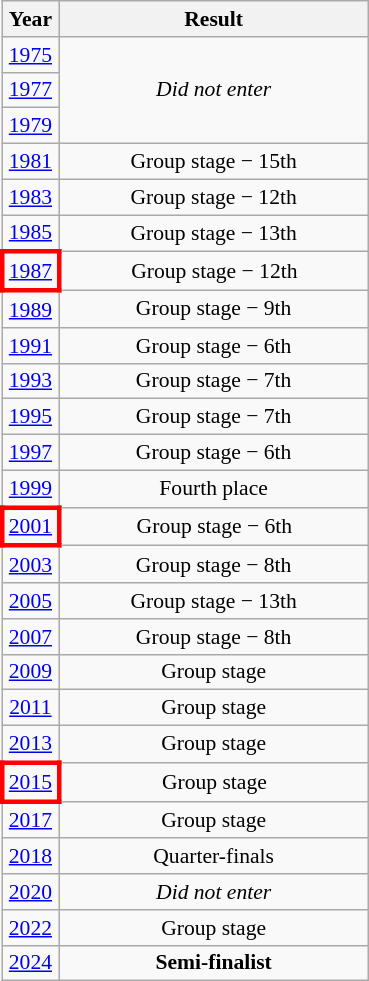<table class="wikitable" style="text-align: center; font-size:90%">
<tr>
<th>Year</th>
<th style="width:200px">Result</th>
</tr>
<tr>
<td> <a href='#'>1975</a></td>
<td rowspan="3"><em>Did not enter</em></td>
</tr>
<tr>
<td> <a href='#'>1977</a></td>
</tr>
<tr>
<td> <a href='#'>1979</a></td>
</tr>
<tr>
<td> <a href='#'>1981</a></td>
<td>Group stage − 15th</td>
</tr>
<tr>
<td> <a href='#'>1983</a></td>
<td>Group stage − 12th</td>
</tr>
<tr>
<td> <a href='#'>1985</a></td>
<td>Group stage − 13th</td>
</tr>
<tr>
<td style="border: 3px solid red"> <a href='#'>1987</a></td>
<td>Group stage − 12th</td>
</tr>
<tr>
<td> <a href='#'>1989</a></td>
<td>Group stage − 9th</td>
</tr>
<tr>
<td> <a href='#'>1991</a></td>
<td>Group stage − 6th</td>
</tr>
<tr>
<td> <a href='#'>1993</a></td>
<td>Group stage − 7th</td>
</tr>
<tr>
<td> <a href='#'>1995</a></td>
<td>Group stage − 7th</td>
</tr>
<tr>
<td> <a href='#'>1997</a></td>
<td>Group stage − 6th</td>
</tr>
<tr>
<td> <a href='#'>1999</a></td>
<td>Fourth place</td>
</tr>
<tr>
<td style="border: 3px solid red"> <a href='#'>2001</a></td>
<td>Group stage − 6th</td>
</tr>
<tr>
<td> <a href='#'>2003</a></td>
<td>Group stage − 8th</td>
</tr>
<tr>
<td> <a href='#'>2005</a></td>
<td>Group stage − 13th</td>
</tr>
<tr>
<td> <a href='#'>2007</a></td>
<td>Group stage − 8th</td>
</tr>
<tr>
<td> <a href='#'>2009</a></td>
<td>Group stage</td>
</tr>
<tr>
<td> <a href='#'>2011</a></td>
<td>Group stage</td>
</tr>
<tr>
<td> <a href='#'>2013</a></td>
<td>Group stage</td>
</tr>
<tr>
<td style="border: 3px solid red"> <a href='#'>2015</a></td>
<td>Group stage</td>
</tr>
<tr>
<td> <a href='#'>2017</a></td>
<td>Group stage</td>
</tr>
<tr>
<td> <a href='#'>2018</a></td>
<td>Quarter-finals</td>
</tr>
<tr>
<td> <a href='#'>2020</a></td>
<td><em>Did not enter</em></td>
</tr>
<tr>
<td> <a href='#'>2022</a></td>
<td>Group stage</td>
</tr>
<tr>
<td> <a href='#'>2024</a></td>
<td><strong> Semi-finalist</strong></td>
</tr>
</table>
